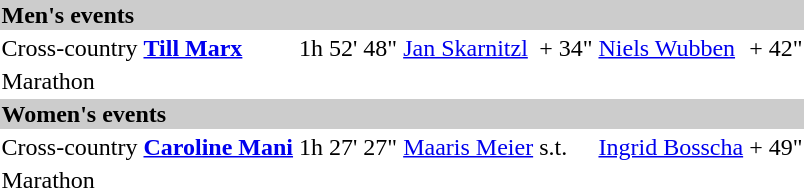<table>
<tr bgcolor="#cccccc">
<td colspan=7><strong>Men's events</strong></td>
</tr>
<tr>
<td>Cross-country<br><small><em></em></small></td>
<td><strong><a href='#'>Till Marx</a></strong><br><small></small></td>
<td>1h 52' 48"</td>
<td><a href='#'>Jan Skarnitzl</a><br><small></small></td>
<td>+ 34"</td>
<td><a href='#'>Niels Wubben</a><br><small></small></td>
<td>+ 42"</td>
</tr>
<tr>
<td>Marathon</td>
<td><strong> </strong><br><small> </small></td>
<td></td>
<td><br><small> </small></td>
<td></td>
<td><br><small> </small></td>
<td></td>
</tr>
<tr bgcolor="#cccccc">
<td colspan=7><strong>Women's events</strong></td>
</tr>
<tr>
<td>Cross-country<br><small><em></em></small></td>
<td><strong><a href='#'>Caroline Mani</a></strong><br><small></small></td>
<td>1h 27' 27"</td>
<td><a href='#'>Maaris Meier</a><br><small></small></td>
<td>s.t.</td>
<td><a href='#'>Ingrid Bosscha</a><br><small></small></td>
<td>+ 49"</td>
</tr>
<tr>
<td>Marathon</td>
<td><strong> </strong><br><small> </small></td>
<td></td>
<td><br><small> </small></td>
<td></td>
<td><br><small> </small></td>
<td></td>
</tr>
</table>
